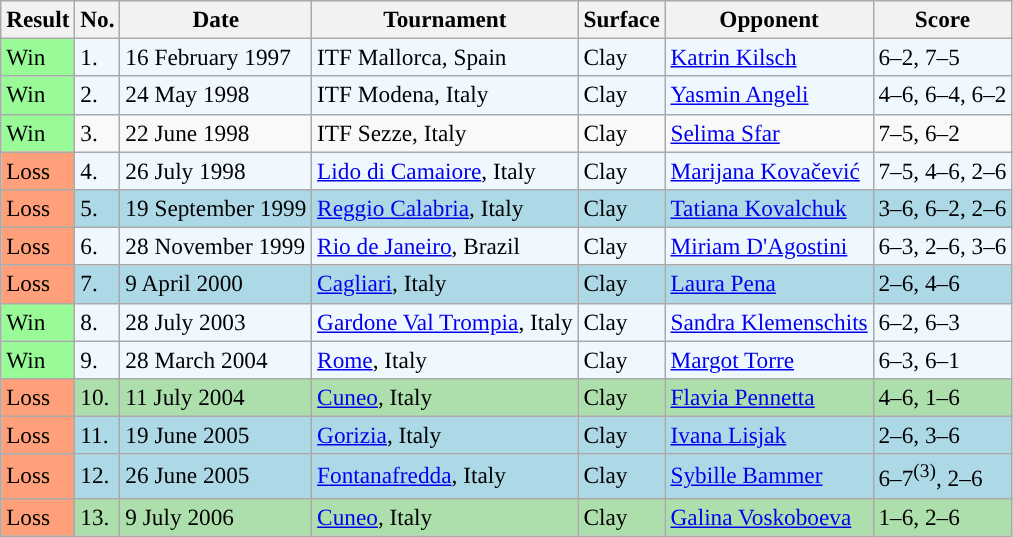<table class="sortable wikitable" style=font-size:97%>
<tr>
<th>Result</th>
<th>No.</th>
<th>Date</th>
<th>Tournament</th>
<th>Surface</th>
<th>Opponent</th>
<th class="unsortable">Score</th>
</tr>
<tr style="background:#f0f8ff;">
<td style="background:#98fb98;">Win</td>
<td>1.</td>
<td>16 February 1997</td>
<td>ITF Mallorca, Spain</td>
<td>Clay</td>
<td> <a href='#'>Katrin Kilsch</a></td>
<td>6–2, 7–5</td>
</tr>
<tr style="background:#f0f8ff;">
<td style="background:#98fb98;">Win</td>
<td>2.</td>
<td>24 May 1998</td>
<td>ITF Modena, Italy</td>
<td>Clay</td>
<td> <a href='#'>Yasmin Angeli</a></td>
<td>4–6, 6–4, 6–2</td>
</tr>
<tr>
<td style="background:#98fb98;">Win</td>
<td>3.</td>
<td>22 June 1998</td>
<td>ITF Sezze, Italy</td>
<td>Clay</td>
<td> <a href='#'>Selima Sfar</a></td>
<td>7–5, 6–2</td>
</tr>
<tr style="background:#f0f8ff;">
<td style="background:#ffa07a;">Loss</td>
<td>4.</td>
<td>26 July 1998</td>
<td><a href='#'>Lido di Camaiore</a>, Italy</td>
<td>Clay</td>
<td> <a href='#'>Marijana Kovačević</a></td>
<td>7–5, 4–6, 2–6</td>
</tr>
<tr style="background:lightblue;">
<td style="background:#ffa07a;">Loss</td>
<td>5.</td>
<td>19 September 1999</td>
<td><a href='#'>Reggio Calabria</a>, Italy</td>
<td>Clay</td>
<td> <a href='#'>Tatiana Kovalchuk</a></td>
<td>3–6, 6–2, 2–6</td>
</tr>
<tr style="background:#f0f8ff;">
<td style="background:#ffa07a;">Loss</td>
<td>6.</td>
<td>28 November 1999</td>
<td><a href='#'>Rio de Janeiro</a>, Brazil</td>
<td>Clay</td>
<td> <a href='#'>Miriam D'Agostini</a></td>
<td>6–3, 2–6, 3–6</td>
</tr>
<tr style="background:lightblue;">
<td style="background:#ffa07a;">Loss</td>
<td>7.</td>
<td>9 April 2000</td>
<td><a href='#'>Cagliari</a>, Italy</td>
<td>Clay</td>
<td> <a href='#'>Laura Pena</a></td>
<td>2–6, 4–6</td>
</tr>
<tr style="background:#f0f8ff;">
<td style="background:#98fb98;">Win</td>
<td>8.</td>
<td>28 July 2003</td>
<td><a href='#'>Gardone Val Trompia</a>, Italy</td>
<td>Clay</td>
<td> <a href='#'>Sandra Klemenschits</a></td>
<td>6–2, 6–3</td>
</tr>
<tr style="background:#f0f8ff;">
<td style="background:#98fb98;">Win</td>
<td>9.</td>
<td>28 March 2004</td>
<td><a href='#'>Rome</a>, Italy</td>
<td>Clay</td>
<td> <a href='#'>Margot Torre</a></td>
<td>6–3, 6–1</td>
</tr>
<tr style="background:#addfad;">
<td style="background:#ffa07a;">Loss</td>
<td>10.</td>
<td>11 July 2004</td>
<td><a href='#'>Cuneo</a>, Italy</td>
<td>Clay</td>
<td> <a href='#'>Flavia Pennetta</a></td>
<td>4–6, 1–6</td>
</tr>
<tr style="background:lightblue;">
<td style="background:#ffa07a;">Loss</td>
<td>11.</td>
<td>19 June 2005</td>
<td><a href='#'>Gorizia</a>, Italy</td>
<td>Clay</td>
<td> <a href='#'>Ivana Lisjak</a></td>
<td>2–6, 3–6</td>
</tr>
<tr style="background:lightblue;">
<td style="background:#ffa07a;">Loss</td>
<td>12.</td>
<td>26 June 2005</td>
<td><a href='#'>Fontanafredda</a>, Italy</td>
<td>Clay</td>
<td> <a href='#'>Sybille Bammer</a></td>
<td>6–7<sup>(3)</sup>, 2–6</td>
</tr>
<tr style="background:#addfad">
<td style="background:#ffa07a;">Loss</td>
<td>13.</td>
<td>9 July 2006</td>
<td><a href='#'>Cuneo</a>, Italy</td>
<td>Clay</td>
<td> <a href='#'>Galina Voskoboeva</a></td>
<td>1–6, 2–6</td>
</tr>
</table>
